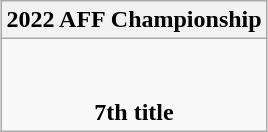<table class="wikitable" style="text-align:center; margin:auto;">
<tr>
<th>2022 AFF Championship</th>
</tr>
<tr>
<td><br><br><strong>7th title</strong></td>
</tr>
</table>
